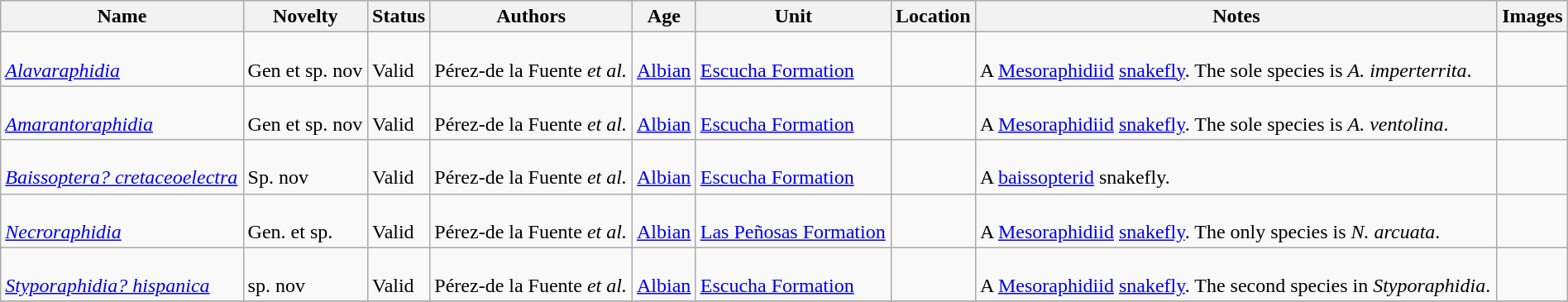<table class="wikitable sortable" align="center" width="100%">
<tr>
<th>Name</th>
<th>Novelty</th>
<th>Status</th>
<th>Authors</th>
<th>Age</th>
<th>Unit</th>
<th>Location</th>
<th>Notes</th>
<th>Images</th>
</tr>
<tr>
<td><br><em><a href='#'>Alavaraphidia</a></em></td>
<td><br>Gen et sp. nov</td>
<td><br>Valid</td>
<td><br>Pérez-de la Fuente <em>et al.</em></td>
<td><br><a href='#'>Albian</a></td>
<td><br><a href='#'>Escucha Formation</a></td>
<td><br></td>
<td><br>A <a href='#'>Mesoraphidiid</a> <a href='#'>snakefly</a>. The sole species is <em>A. imperterrita</em>.</td>
<td><br></td>
</tr>
<tr>
<td><br><em><a href='#'>Amarantoraphidia</a></em></td>
<td><br>Gen et sp. nov</td>
<td><br>Valid</td>
<td><br>Pérez-de la Fuente <em>et al.</em></td>
<td><br><a href='#'>Albian</a></td>
<td><br><a href='#'>Escucha Formation</a></td>
<td><br></td>
<td><br>A <a href='#'>Mesoraphidiid</a> <a href='#'>snakefly</a>. The sole species is <em>A. ventolina</em>.</td>
<td><br></td>
</tr>
<tr>
<td><br><em><a href='#'>Baissoptera? cretaceoelectra</a></em></td>
<td><br>Sp. nov</td>
<td><br>Valid</td>
<td><br>Pérez-de la Fuente <em>et al.</em></td>
<td><br><a href='#'>Albian</a></td>
<td><br><a href='#'>Escucha Formation</a></td>
<td><br></td>
<td><br>A <a href='#'>baissopterid</a> snakefly.</td>
<td></td>
</tr>
<tr>
<td><br><em><a href='#'>Necroraphidia</a></em></td>
<td><br>Gen. et sp.</td>
<td><br>Valid</td>
<td><br>Pérez-de la Fuente <em>et al.</em></td>
<td><br><a href='#'>Albian</a></td>
<td><br><a href='#'>Las Peñosas Formation</a></td>
<td><br></td>
<td><br>A <a href='#'>Mesoraphidiid</a> <a href='#'>snakefly</a>. The only species is <em>N. arcuata</em>.</td>
<td><br></td>
</tr>
<tr>
<td><br><em><a href='#'>Styporaphidia? hispanica</a></em></td>
<td><br>sp. nov</td>
<td><br>Valid</td>
<td><br>Pérez-de la Fuente <em>et al.</em></td>
<td><br><a href='#'>Albian</a></td>
<td><br><a href='#'>Escucha Formation</a></td>
<td><br></td>
<td><br>A <a href='#'>Mesoraphidiid</a> <a href='#'>snakefly</a>. The second species in <em>Styporaphidia</em>.</td>
<td><br></td>
</tr>
<tr>
</tr>
</table>
